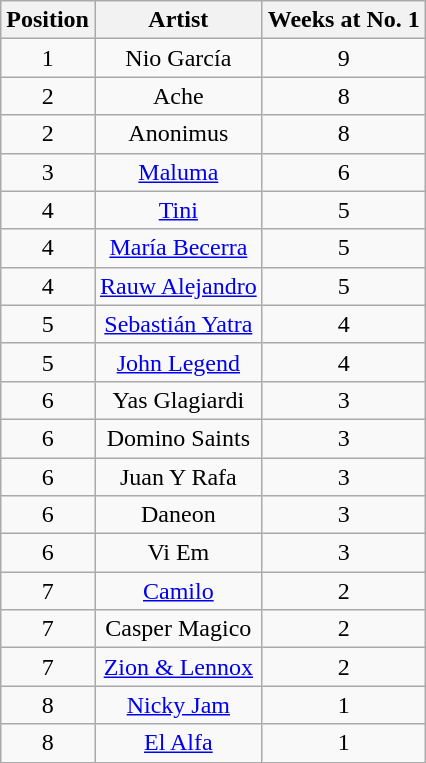<table class="wikitable plainrowheaders" style="text-align:center;">
<tr>
<th scope="col">Position</th>
<th scope="col">Artist</th>
<th scope="col">Weeks at No. 1</th>
</tr>
<tr>
<td>1</td>
<td>Nio García</td>
<td>9</td>
</tr>
<tr>
<td>2</td>
<td>Ache</td>
<td>8</td>
</tr>
<tr>
<td>2</td>
<td>Anonimus</td>
<td>8</td>
</tr>
<tr>
<td>3</td>
<td><a href='#'>Maluma</a></td>
<td>6</td>
</tr>
<tr>
<td>4</td>
<td><a href='#'>Tini</a></td>
<td>5</td>
</tr>
<tr>
<td>4</td>
<td><a href='#'>María Becerra</a></td>
<td>5</td>
</tr>
<tr>
<td>4</td>
<td><a href='#'>Rauw Alejandro</a></td>
<td>5</td>
</tr>
<tr>
<td>5</td>
<td><a href='#'>Sebastián Yatra</a></td>
<td>4</td>
</tr>
<tr>
<td>5</td>
<td><a href='#'>John Legend</a></td>
<td>4</td>
</tr>
<tr>
<td>6</td>
<td>Yas Glagiardi</td>
<td>3</td>
</tr>
<tr>
<td>6</td>
<td>Domino Saints</td>
<td>3</td>
</tr>
<tr>
<td>6</td>
<td>Juan Y Rafa</td>
<td>3</td>
</tr>
<tr>
<td>6</td>
<td>Daneon</td>
<td>3</td>
</tr>
<tr>
<td>6</td>
<td>Vi Em</td>
<td>3</td>
</tr>
<tr>
<td>7</td>
<td><a href='#'>Camilo</a></td>
<td>2</td>
</tr>
<tr>
<td>7</td>
<td>Casper Magico</td>
<td>2</td>
</tr>
<tr>
<td>7</td>
<td><a href='#'>Zion & Lennox</a></td>
<td>2</td>
</tr>
<tr>
<td>8</td>
<td><a href='#'>Nicky Jam</a></td>
<td>1</td>
</tr>
<tr>
<td>8</td>
<td><a href='#'>El Alfa</a></td>
<td>1</td>
</tr>
<tr>
</tr>
</table>
